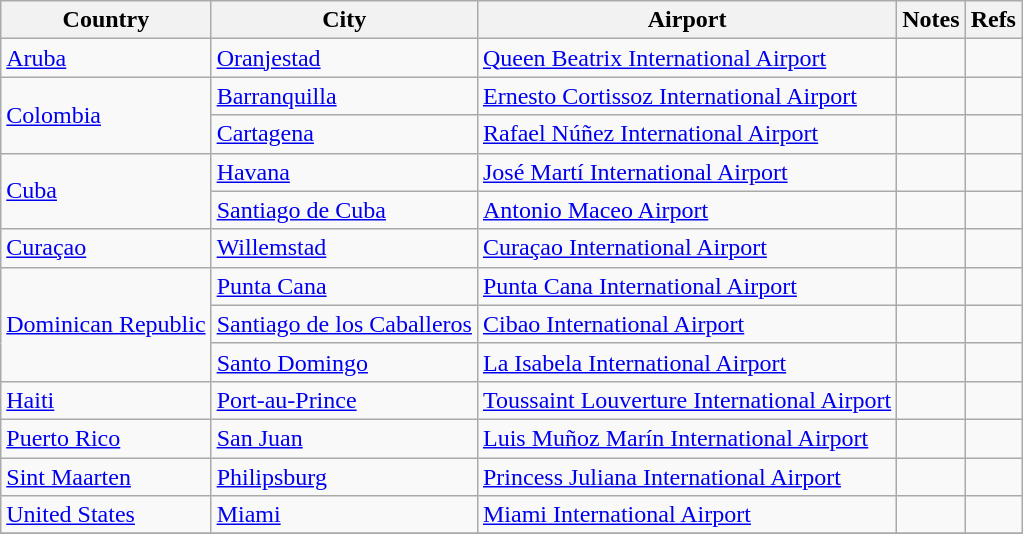<table class="sortable wikitable">
<tr>
<th>Country</th>
<th>City</th>
<th>Airport</th>
<th>Notes</th>
<th class="unsortable">Refs</th>
</tr>
<tr>
<td><a href='#'>Aruba</a></td>
<td><a href='#'>Oranjestad</a></td>
<td><a href='#'>Queen Beatrix International Airport</a></td>
<td align=center></td>
<td></td>
</tr>
<tr>
<td rowspan=2><a href='#'>Colombia</a></td>
<td><a href='#'>Barranquilla</a></td>
<td><a href='#'>Ernesto Cortissoz International Airport</a></td>
<td></td>
<td></td>
</tr>
<tr>
<td><a href='#'>Cartagena</a></td>
<td><a href='#'>Rafael Núñez International Airport</a></td>
<td align=center></td>
<td></td>
</tr>
<tr>
<td rowspan=2><a href='#'>Cuba</a></td>
<td><a href='#'>Havana</a></td>
<td><a href='#'>José Martí International Airport</a></td>
<td align=center></td>
<td></td>
</tr>
<tr>
<td><a href='#'>Santiago de Cuba</a></td>
<td><a href='#'>Antonio Maceo Airport</a></td>
<td align=center></td>
<td></td>
</tr>
<tr>
<td><a href='#'>Curaçao</a></td>
<td><a href='#'>Willemstad</a></td>
<td><a href='#'>Curaçao International Airport</a></td>
<td align=center></td>
<td></td>
</tr>
<tr>
<td rowspan=3><a href='#'>Dominican Republic</a></td>
<td><a href='#'>Punta Cana</a></td>
<td><a href='#'>Punta Cana International Airport</a></td>
<td></td>
<td></td>
</tr>
<tr>
<td><a href='#'>Santiago de los Caballeros</a></td>
<td><a href='#'>Cibao International Airport</a></td>
<td align=center></td>
<td></td>
</tr>
<tr>
<td><a href='#'>Santo Domingo</a></td>
<td><a href='#'>La Isabela International Airport</a></td>
<td></td>
<td></td>
</tr>
<tr>
<td><a href='#'>Haiti</a></td>
<td><a href='#'>Port-au-Prince</a></td>
<td><a href='#'>Toussaint Louverture International Airport</a></td>
<td align=center></td>
<td></td>
</tr>
<tr>
<td><a href='#'>Puerto Rico</a></td>
<td><a href='#'>San Juan</a></td>
<td><a href='#'>Luis Muñoz Marín International Airport</a></td>
<td align=center></td>
<td></td>
</tr>
<tr>
<td><a href='#'>Sint Maarten</a></td>
<td><a href='#'>Philipsburg</a></td>
<td><a href='#'>Princess Juliana International Airport</a></td>
<td align=center></td>
<td></td>
</tr>
<tr>
<td><a href='#'>United States</a></td>
<td><a href='#'>Miami</a></td>
<td><a href='#'>Miami International Airport</a></td>
<td align=center></td>
<td></td>
</tr>
<tr>
</tr>
</table>
